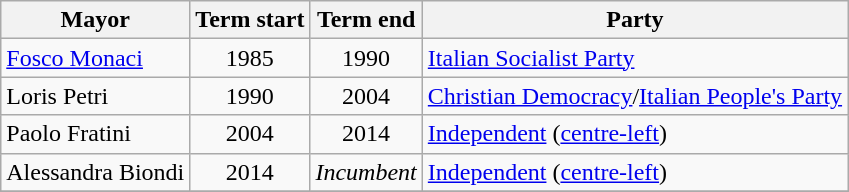<table class="wikitable">
<tr>
<th>Mayor</th>
<th>Term start</th>
<th>Term end</th>
<th>Party</th>
</tr>
<tr>
<td><a href='#'>Fosco Monaci</a></td>
<td align=center>1985</td>
<td align=center>1990</td>
<td><a href='#'>Italian Socialist Party</a></td>
</tr>
<tr>
<td>Loris Petri</td>
<td align=center>1990</td>
<td align=center>2004</td>
<td><a href='#'>Christian Democracy</a>/<a href='#'>Italian People's Party</a></td>
</tr>
<tr>
<td>Paolo Fratini</td>
<td align=center>2004</td>
<td align=center>2014</td>
<td><a href='#'>Independent</a> (<a href='#'>centre-left</a>)</td>
</tr>
<tr>
<td>Alessandra Biondi</td>
<td align=center>2014</td>
<td align=center><em>Incumbent</em></td>
<td><a href='#'>Independent</a> (<a href='#'>centre-left</a>)</td>
</tr>
<tr>
</tr>
</table>
